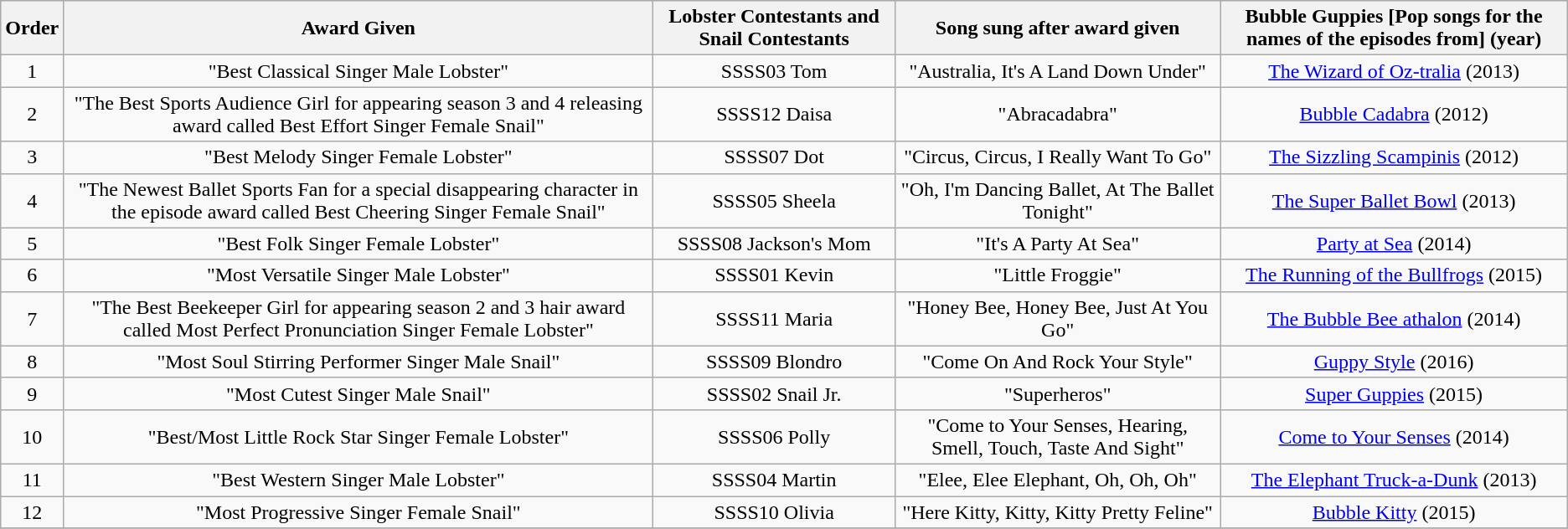<table class="wikitable sortable" style="text-align: center; width: auto;">
<tr style="background:lightgrey; text-align:center;">
<th>Order</th>
<th>Award Given</th>
<th>Lobster Contestants and Snail Contestants</th>
<th>Song sung after award given</th>
<th>Bubble Guppies [Pop songs for the names of the episodes from] (year)</th>
</tr>
<tr>
<td>1</td>
<td>"Best Classical Singer Male Lobster"</td>
<td>SSSS03 Tom</td>
<td>"Australia, It's A Land Down Under"</td>
<td><a href='#'>The Wizard of Oz-tralia</a> (2013)</td>
</tr>
<tr>
<td>2</td>
<td>"The Best Sports Audience Girl for appearing season 3 and 4 releasing award called Best Effort Singer Female Snail"</td>
<td>SSSS12 Daisa</td>
<td>"Abracadabra"</td>
<td><a href='#'>Bubble Cadabra</a> (2012)</td>
</tr>
<tr>
<td>3</td>
<td>"Best Melody Singer Female Lobster"</td>
<td>SSSS07 Dot</td>
<td>"Circus, Circus, I Really Want To Go"</td>
<td><a href='#'>The Sizzling Scampinis</a> (2012)</td>
</tr>
<tr>
<td>4</td>
<td>"The Newest Ballet Sports Fan for a special disappearing character in the episode award called Best Cheering Singer Female Snail"</td>
<td>SSSS05 Sheela</td>
<td>"Oh, I'm Dancing Ballet, At The Ballet Tonight"</td>
<td><a href='#'>The Super Ballet Bowl</a> (2013)</td>
</tr>
<tr>
<td>5</td>
<td>"Best Folk Singer Female Lobster"</td>
<td>SSSS08 Jackson's Mom</td>
<td>"It's A Party At Sea"</td>
<td><a href='#'>Party at Sea</a> (2014)</td>
</tr>
<tr>
<td>6</td>
<td>"Most Versatile Singer Male Lobster"</td>
<td>SSSS01 Kevin</td>
<td>"Little Froggie"</td>
<td><a href='#'>The Running of the Bullfrogs</a> (2015)</td>
</tr>
<tr>
<td>7</td>
<td>"The Best Beekeeper Girl for appearing season 2 and 3 hair award called Most Perfect Pronunciation Singer Female Lobster"</td>
<td>SSSS11 Maria</td>
<td>"Honey Bee, Honey Bee, Just At You Go"</td>
<td><a href='#'>The Bubble Bee athalon</a> (2014)</td>
</tr>
<tr>
<td>8</td>
<td>"Most Soul Stirring Performer Singer Male Snail"</td>
<td>SSSS09 Blondro</td>
<td>"Come On And Rock Your Style"</td>
<td><a href='#'>Guppy Style</a> (2016)</td>
</tr>
<tr>
<td>9</td>
<td>"Most Cutest Singer Male Snail"</td>
<td>SSSS02 Snail Jr.</td>
<td>"Superheros"</td>
<td><a href='#'>Super Guppies</a> (2015)</td>
</tr>
<tr>
<td>10</td>
<td>"Best/Most Little Rock Star Singer Female Lobster"</td>
<td>SSSS06 Polly</td>
<td>"Come to Your Senses, Hearing, Smell, Touch, Taste And Sight"</td>
<td><a href='#'>Come to Your Senses</a> (2014)</td>
</tr>
<tr>
<td>11</td>
<td>"Best Western Singer Male Lobster"</td>
<td>SSSS04 Martin</td>
<td>"Elee, Elee Elephant, Oh, Oh, Oh"</td>
<td><a href='#'>The Elephant Truck-a-Dunk</a> (2013)</td>
</tr>
<tr>
<td>12</td>
<td>"Most Progressive Singer Female Snail"</td>
<td>SSSS10 Olivia</td>
<td>"Here Kitty, Kitty, Kitty Pretty Feline"</td>
<td><a href='#'>Bubble Kitty</a> (2015)</td>
</tr>
<tr>
</tr>
</table>
